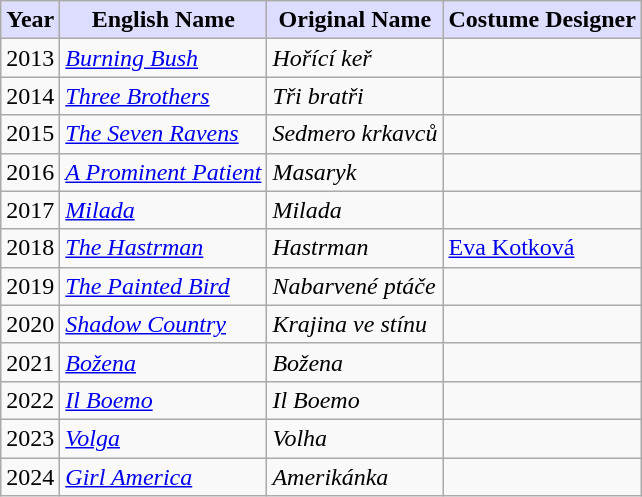<table class="wikitable sortable">
<tr>
<th style="background:#DDDDFF;">Year</th>
<th style="background:#DDDDFF;">English Name</th>
<th style="background:#DDDDFF;">Original Name</th>
<th style="background:#DDDDFF;">Costume Designer</th>
</tr>
<tr>
<td>2013</td>
<td><em><a href='#'>Burning Bush</a></em></td>
<td><em>Hořící keř</em></td>
<td></td>
</tr>
<tr>
<td>2014</td>
<td><em><a href='#'>Three Brothers</a></em></td>
<td><em>Tři bratři</em></td>
<td></td>
</tr>
<tr>
<td>2015</td>
<td><em><a href='#'>The Seven Ravens</a></em></td>
<td><em>Sedmero krkavců</em></td>
<td></td>
</tr>
<tr>
<td>2016</td>
<td><em><a href='#'>A Prominent Patient</a></em></td>
<td><em>Masaryk</em></td>
<td></td>
</tr>
<tr>
<td>2017</td>
<td><em><a href='#'>Milada</a></em></td>
<td><em>Milada</em></td>
<td></td>
</tr>
<tr>
<td>2018</td>
<td><em><a href='#'>The Hastrman</a></em></td>
<td><em>Hastrman</em></td>
<td><a href='#'>Eva Kotková</a></td>
</tr>
<tr>
<td>2019</td>
<td><em><a href='#'>The Painted Bird</a></em></td>
<td><em>Nabarvené ptáče</em></td>
<td></td>
</tr>
<tr>
<td>2020</td>
<td><em><a href='#'>Shadow Country</a></em></td>
<td><em>Krajina ve stínu</em></td>
<td></td>
</tr>
<tr>
<td>2021</td>
<td><em><a href='#'>Božena</a></em></td>
<td><em>Božena</em></td>
<td></td>
</tr>
<tr>
<td>2022</td>
<td><em><a href='#'>Il Boemo</a></em></td>
<td><em>Il Boemo</em></td>
<td></td>
</tr>
<tr>
<td>2023</td>
<td><em><a href='#'>Volga</a></em></td>
<td><em>Volha</em></td>
<td></td>
</tr>
<tr>
<td>2024</td>
<td><em><a href='#'>Girl America</a></em></td>
<td><em>Amerikánka</em></td>
<td></td>
</tr>
</table>
